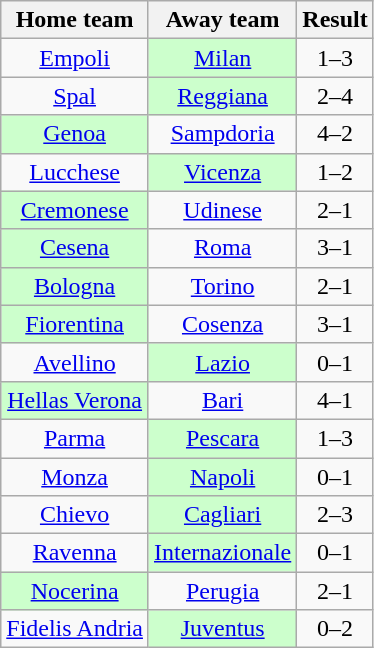<table class="wikitable" style="text-align: center">
<tr>
<th>Home team</th>
<th>Away team</th>
<th>Result</th>
</tr>
<tr>
<td><a href='#'>Empoli</a></td>
<td bgcolor="ccffcc"><a href='#'>Milan</a></td>
<td>1–3</td>
</tr>
<tr>
<td><a href='#'>Spal</a></td>
<td bgcolor="ccffcc"><a href='#'>Reggiana</a></td>
<td>2–4</td>
</tr>
<tr>
<td bgcolor="ccffcc"><a href='#'>Genoa</a></td>
<td><a href='#'>Sampdoria</a></td>
<td>4–2</td>
</tr>
<tr>
<td><a href='#'>Lucchese</a></td>
<td bgcolor="ccffcc"><a href='#'>Vicenza</a></td>
<td>1–2</td>
</tr>
<tr>
<td bgcolor="ccffcc"><a href='#'>Cremonese</a></td>
<td><a href='#'>Udinese</a></td>
<td>2–1</td>
</tr>
<tr>
<td bgcolor="ccffcc"><a href='#'>Cesena</a></td>
<td><a href='#'>Roma</a></td>
<td>3–1</td>
</tr>
<tr>
<td bgcolor="ccffcc"><a href='#'>Bologna</a></td>
<td><a href='#'>Torino</a></td>
<td>2–1</td>
</tr>
<tr>
<td bgcolor="ccffcc"><a href='#'>Fiorentina</a></td>
<td><a href='#'>Cosenza</a></td>
<td>3–1</td>
</tr>
<tr>
<td><a href='#'>Avellino</a></td>
<td bgcolor="ccffcc"><a href='#'>Lazio</a></td>
<td>0–1</td>
</tr>
<tr>
<td bgcolor="ccffcc"><a href='#'>Hellas Verona</a></td>
<td><a href='#'>Bari</a></td>
<td>4–1</td>
</tr>
<tr>
<td><a href='#'>Parma</a></td>
<td bgcolor="ccffcc"><a href='#'>Pescara</a></td>
<td>1–3</td>
</tr>
<tr>
<td><a href='#'>Monza</a></td>
<td bgcolor="ccffcc"><a href='#'>Napoli</a></td>
<td>0–1</td>
</tr>
<tr>
<td><a href='#'>Chievo</a></td>
<td bgcolor="ccffcc"><a href='#'>Cagliari</a></td>
<td>2–3</td>
</tr>
<tr>
<td><a href='#'>Ravenna</a></td>
<td bgcolor="ccffcc"><a href='#'>Internazionale</a></td>
<td>0–1</td>
</tr>
<tr>
<td bgcolor="ccffcc"><a href='#'>Nocerina</a></td>
<td><a href='#'>Perugia</a></td>
<td>2–1</td>
</tr>
<tr>
<td><a href='#'>Fidelis Andria</a></td>
<td bgcolor="ccffcc"><a href='#'>Juventus</a></td>
<td>0–2</td>
</tr>
</table>
